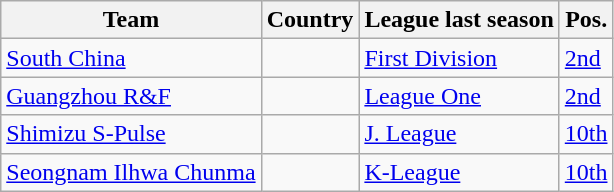<table class="wikitable sortable">
<tr>
<th>Team</th>
<th>Country</th>
<th>League last season</th>
<th>Pos.</th>
</tr>
<tr>
<td><a href='#'>South China</a></td>
<td></td>
<td><a href='#'>First Division</a></td>
<td><a href='#'>2nd</a></td>
</tr>
<tr>
<td><a href='#'>Guangzhou R&F</a></td>
<td></td>
<td><a href='#'>League One</a></td>
<td><a href='#'>2nd</a></td>
</tr>
<tr>
<td><a href='#'>Shimizu S-Pulse</a></td>
<td></td>
<td><a href='#'>J. League</a></td>
<td><a href='#'>10th</a></td>
</tr>
<tr>
<td><a href='#'>Seongnam Ilhwa Chunma</a></td>
<td></td>
<td><a href='#'>K-League</a></td>
<td><a href='#'>10th</a></td>
</tr>
</table>
